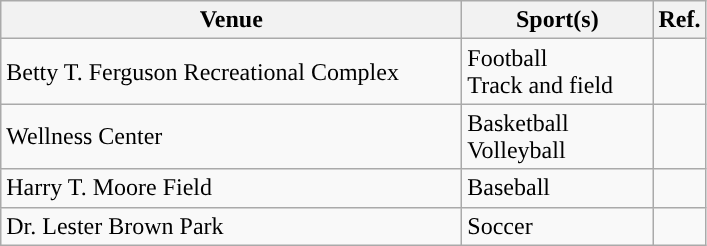<table class="wikitable"; style= "text-align: ">
<tr>
<th width=300px>Venue</th>
<th width=120px>Sport(s)</th>
<th width=px>Ref.</th>
</tr>
<tr>
<td>Betty T. Ferguson Recreational Complex</td>
<td>Football<br> Track and field</td>
<td></td>
</tr>
<tr>
<td>Wellness Center</td>
<td>Basketball <br> Volleyball</td>
<td></td>
</tr>
<tr>
<td>Harry T. Moore Field</td>
<td>Baseball</td>
<td></td>
</tr>
<tr>
<td>Dr. Lester Brown Park </td>
<td>Soccer</td>
<td></td>
</tr>
</table>
